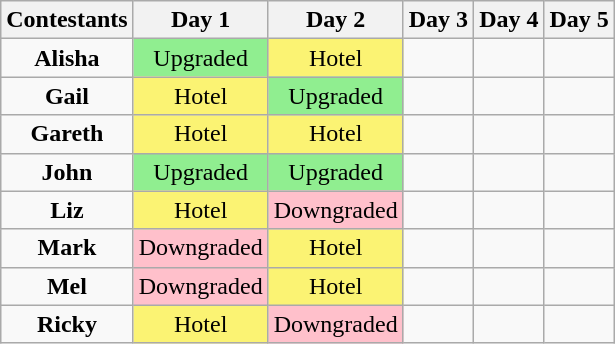<table class="wikitable" style="text-align:center;">
<tr>
<th>Contestants</th>
<th>Day 1</th>
<th>Day 2</th>
<th>Day 3</th>
<th>Day 4</th>
<th>Day 5</th>
</tr>
<tr>
<td><strong>Alisha</strong></td>
<td style="background:lightgreen;">Upgraded</td>
<td style="background:#FBF373;">Hotel</td>
<td></td>
<td></td>
<td></td>
</tr>
<tr>
<td><strong>Gail</strong></td>
<td style="background:#FBF373;">Hotel</td>
<td style="background:lightgreen;">Upgraded</td>
<td></td>
<td></td>
<td></td>
</tr>
<tr>
<td><strong>Gareth</strong></td>
<td style="background:#FBF373;">Hotel</td>
<td style="background:#FBF373;">Hotel</td>
<td></td>
<td></td>
<td></td>
</tr>
<tr>
<td><strong>John</strong></td>
<td style="background:lightgreen;">Upgraded</td>
<td style="background:lightgreen;">Upgraded</td>
<td></td>
<td></td>
<td></td>
</tr>
<tr>
<td><strong>Liz</strong></td>
<td style="background:#FBF373;">Hotel</td>
<td style="background:pink;">Downgraded</td>
<td></td>
<td></td>
<td></td>
</tr>
<tr>
<td><strong>Mark</strong></td>
<td style="background:pink;">Downgraded</td>
<td style="background:#FBF373;">Hotel</td>
<td></td>
<td></td>
<td></td>
</tr>
<tr>
<td><strong>Mel</strong></td>
<td style="background:pink;">Downgraded</td>
<td style="background:#FBF373;">Hotel</td>
<td></td>
<td></td>
<td></td>
</tr>
<tr>
<td><strong>Ricky</strong></td>
<td style="background:#FBF373;">Hotel</td>
<td style="background:pink;">Downgraded</td>
<td></td>
<td></td>
<td></td>
</tr>
</table>
